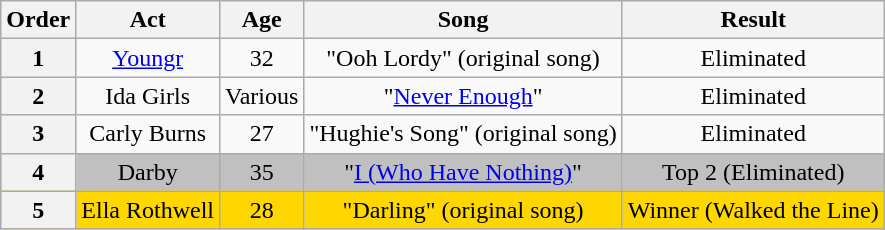<table class="wikitable plainrowheaders" style="text-align:center;">
<tr>
<th scope="col">Order</th>
<th scope="col">Act</th>
<th scope="col">Age</th>
<th scope="col">Song</th>
<th scope="col">Result</th>
</tr>
<tr>
<th>1</th>
<td><a href='#'>Youngr</a></td>
<td>32</td>
<td>"Ooh Lordy" (original song)</td>
<td>Eliminated</td>
</tr>
<tr>
<th>2</th>
<td>Ida Girls</td>
<td>Various</td>
<td>"<a href='#'>Never Enough</a>"</td>
<td>Eliminated</td>
</tr>
<tr>
<th>3</th>
<td>Carly Burns</td>
<td>27</td>
<td>"Hughie's Song" (original song)</td>
<td>Eliminated</td>
</tr>
<tr style="background:silver;">
<th>4</th>
<td>Darby</td>
<td>35</td>
<td>"<a href='#'>I (Who Have Nothing)</a>"</td>
<td>Top 2 (Eliminated)</td>
</tr>
<tr style="background:gold;">
<th>5</th>
<td>Ella Rothwell</td>
<td>28</td>
<td>"Darling" (original song)</td>
<td>Winner (Walked the Line)</td>
</tr>
</table>
